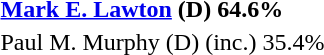<table>
<tr>
<td><strong><a href='#'>Mark E. Lawton</a> (D) 64.6%</strong></td>
</tr>
<tr>
<td>Paul M. Murphy (D) (inc.) 35.4%</td>
</tr>
</table>
